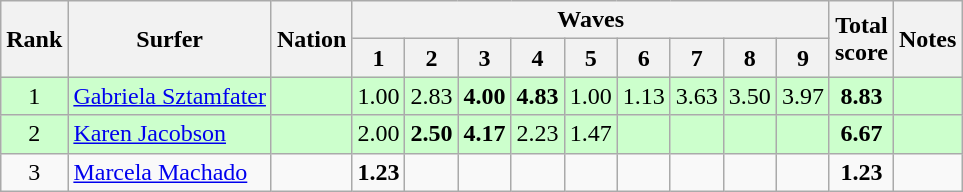<table class="wikitable sortable" style="text-align:center">
<tr>
<th rowspan=2>Rank</th>
<th rowspan=2>Surfer</th>
<th rowspan=2>Nation</th>
<th colspan=9>Waves</th>
<th rowspan=2>Total<br>score</th>
<th rowspan=2>Notes</th>
</tr>
<tr>
<th>1</th>
<th>2</th>
<th>3</th>
<th>4</th>
<th>5</th>
<th>6</th>
<th>7</th>
<th>8</th>
<th>9</th>
</tr>
<tr bgcolor=ccffcc>
<td>1</td>
<td align=left><a href='#'>Gabriela Sztamfater</a></td>
<td align=left></td>
<td>1.00</td>
<td>2.83</td>
<td><strong>4.00</strong></td>
<td><strong>4.83</strong></td>
<td>1.00</td>
<td>1.13</td>
<td>3.63</td>
<td>3.50</td>
<td>3.97</td>
<td><strong>8.83</strong></td>
<td></td>
</tr>
<tr bgcolor=ccffcc>
<td>2</td>
<td align=left><a href='#'>Karen Jacobson</a></td>
<td align=left></td>
<td>2.00</td>
<td><strong>2.50</strong></td>
<td><strong>4.17</strong></td>
<td>2.23</td>
<td>1.47</td>
<td></td>
<td></td>
<td></td>
<td></td>
<td><strong>6.67</strong></td>
<td></td>
</tr>
<tr>
<td>3</td>
<td align=left><a href='#'>Marcela Machado</a></td>
<td align=left></td>
<td><strong>1.23</strong></td>
<td></td>
<td></td>
<td></td>
<td></td>
<td></td>
<td></td>
<td></td>
<td></td>
<td><strong>1.23</strong></td>
<td></td>
</tr>
</table>
